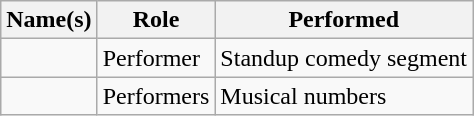<table class="wikitable sortable">
<tr>
<th>Name(s)</th>
<th>Role</th>
<th>Performed</th>
</tr>
<tr>
<td></td>
<td>Performer</td>
<td>Standup comedy segment</td>
</tr>
<tr>
<td></td>
<td>Performers</td>
<td>Musical numbers</td>
</tr>
</table>
